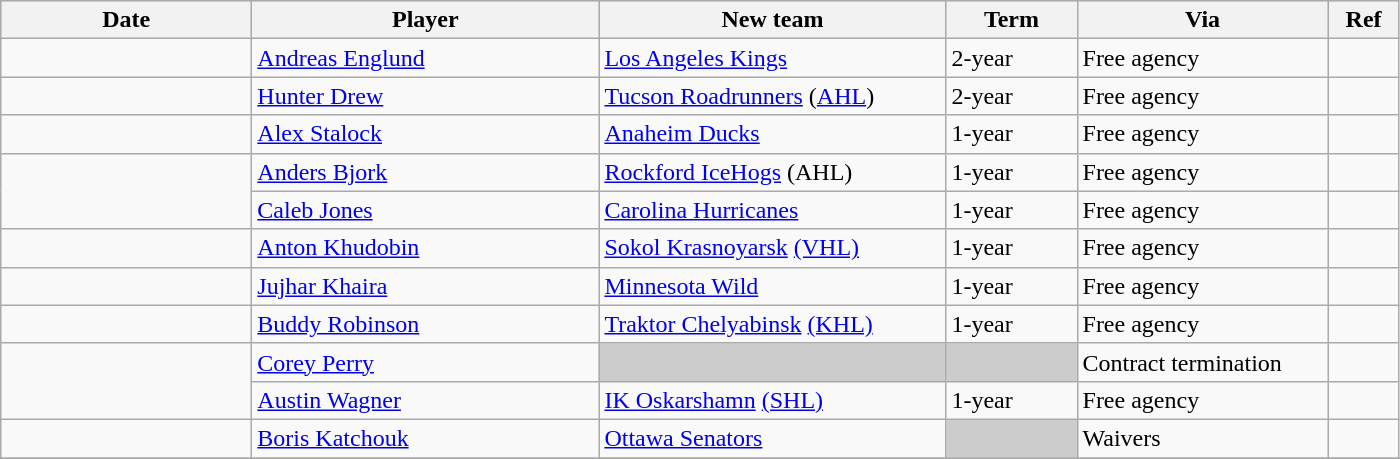<table class="wikitable">
<tr style="background:#ddd; text-align:center;">
<th style="width: 10em;">Date</th>
<th style="width: 14em;">Player</th>
<th style="width: 14em;">New team</th>
<th style="width: 5em;">Term</th>
<th style="width: 10em;">Via</th>
<th style="width: 2.5em;">Ref</th>
</tr>
<tr>
<td></td>
<td><a href='#'>Andreas Englund</a></td>
<td><a href='#'>Los Angeles Kings</a></td>
<td>2-year</td>
<td>Free agency</td>
<td></td>
</tr>
<tr>
<td></td>
<td><a href='#'>Hunter Drew</a></td>
<td><a href='#'>Tucson Roadrunners</a> (<a href='#'>AHL</a>)</td>
<td>2-year</td>
<td>Free agency</td>
<td></td>
</tr>
<tr>
<td></td>
<td><a href='#'>Alex Stalock</a></td>
<td><a href='#'>Anaheim Ducks</a></td>
<td>1-year</td>
<td>Free agency</td>
<td></td>
</tr>
<tr>
<td rowspan=2></td>
<td><a href='#'>Anders Bjork</a></td>
<td><a href='#'>Rockford IceHogs</a> (AHL)</td>
<td>1-year</td>
<td>Free agency</td>
<td></td>
</tr>
<tr>
<td><a href='#'>Caleb Jones</a></td>
<td><a href='#'>Carolina Hurricanes</a></td>
<td>1-year</td>
<td>Free agency</td>
<td></td>
</tr>
<tr>
<td></td>
<td><a href='#'>Anton Khudobin</a></td>
<td><a href='#'>Sokol Krasnoyarsk</a> <a href='#'>(VHL)</a></td>
<td>1-year</td>
<td>Free agency</td>
<td></td>
</tr>
<tr>
<td></td>
<td><a href='#'>Jujhar Khaira</a></td>
<td><a href='#'>Minnesota Wild</a></td>
<td>1-year</td>
<td>Free agency</td>
<td></td>
</tr>
<tr>
<td></td>
<td><a href='#'>Buddy Robinson</a></td>
<td><a href='#'>Traktor Chelyabinsk</a> <a href='#'>(KHL)</a></td>
<td>1-year</td>
<td>Free agency</td>
<td></td>
</tr>
<tr>
<td rowspan=2></td>
<td><a href='#'>Corey Perry</a></td>
<td style="background:#ccc;"></td>
<td style="background:#ccc;"></td>
<td>Contract termination</td>
<td></td>
</tr>
<tr>
<td><a href='#'>Austin Wagner</a></td>
<td><a href='#'>IK Oskarshamn</a> <a href='#'>(SHL)</a></td>
<td>1-year</td>
<td>Free agency</td>
<td></td>
</tr>
<tr>
<td></td>
<td><a href='#'>Boris Katchouk</a></td>
<td><a href='#'>Ottawa Senators</a></td>
<td style="background:#ccc;"></td>
<td>Waivers</td>
<td></td>
</tr>
<tr>
</tr>
</table>
